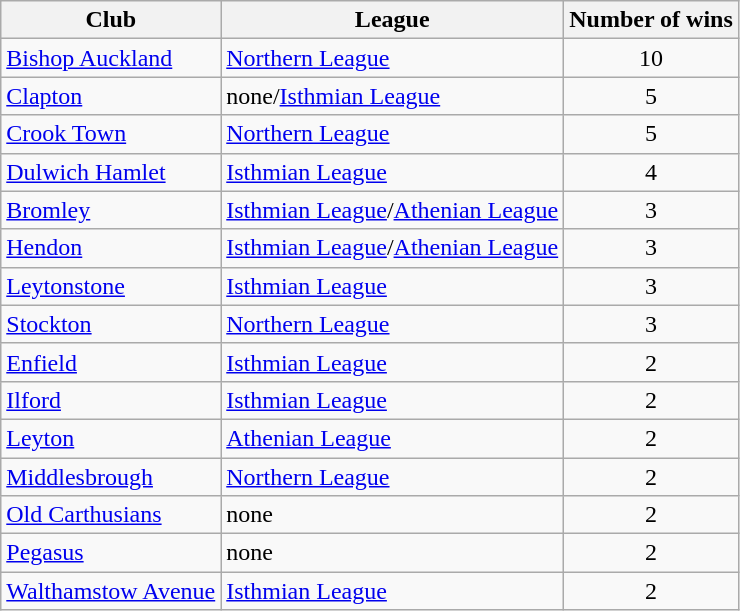<table class="wikitable">
<tr>
<th>Club</th>
<th>League</th>
<th>Number of wins</th>
</tr>
<tr>
<td><a href='#'>Bishop Auckland</a></td>
<td><a href='#'>Northern League</a></td>
<td align=center>10</td>
</tr>
<tr>
<td><a href='#'>Clapton</a></td>
<td>none/<a href='#'>Isthmian League</a></td>
<td align=center>5</td>
</tr>
<tr>
<td><a href='#'>Crook Town</a></td>
<td><a href='#'>Northern League</a></td>
<td align=center>5</td>
</tr>
<tr>
<td><a href='#'>Dulwich Hamlet</a></td>
<td><a href='#'>Isthmian League</a></td>
<td align=center>4</td>
</tr>
<tr>
<td><a href='#'>Bromley</a></td>
<td><a href='#'>Isthmian League</a>/<a href='#'>Athenian League</a></td>
<td align=center>3</td>
</tr>
<tr>
<td><a href='#'>Hendon</a></td>
<td><a href='#'>Isthmian League</a>/<a href='#'>Athenian League</a></td>
<td align=center>3</td>
</tr>
<tr>
<td><a href='#'>Leytonstone</a></td>
<td><a href='#'>Isthmian League</a></td>
<td align=center>3</td>
</tr>
<tr>
<td><a href='#'>Stockton</a></td>
<td><a href='#'>Northern League</a></td>
<td align=center>3</td>
</tr>
<tr>
<td><a href='#'>Enfield</a></td>
<td><a href='#'>Isthmian League</a></td>
<td align=center>2</td>
</tr>
<tr>
<td><a href='#'>Ilford</a></td>
<td><a href='#'>Isthmian League</a></td>
<td align=center>2</td>
</tr>
<tr>
<td><a href='#'>Leyton</a></td>
<td><a href='#'>Athenian League</a></td>
<td align=center>2</td>
</tr>
<tr>
<td><a href='#'>Middlesbrough</a></td>
<td><a href='#'>Northern League</a></td>
<td align=center>2</td>
</tr>
<tr>
<td><a href='#'>Old Carthusians</a></td>
<td>none</td>
<td align=center>2</td>
</tr>
<tr>
<td><a href='#'>Pegasus</a></td>
<td>none</td>
<td align=center>2</td>
</tr>
<tr>
<td><a href='#'>Walthamstow Avenue</a></td>
<td><a href='#'>Isthmian League</a></td>
<td align=center>2</td>
</tr>
</table>
